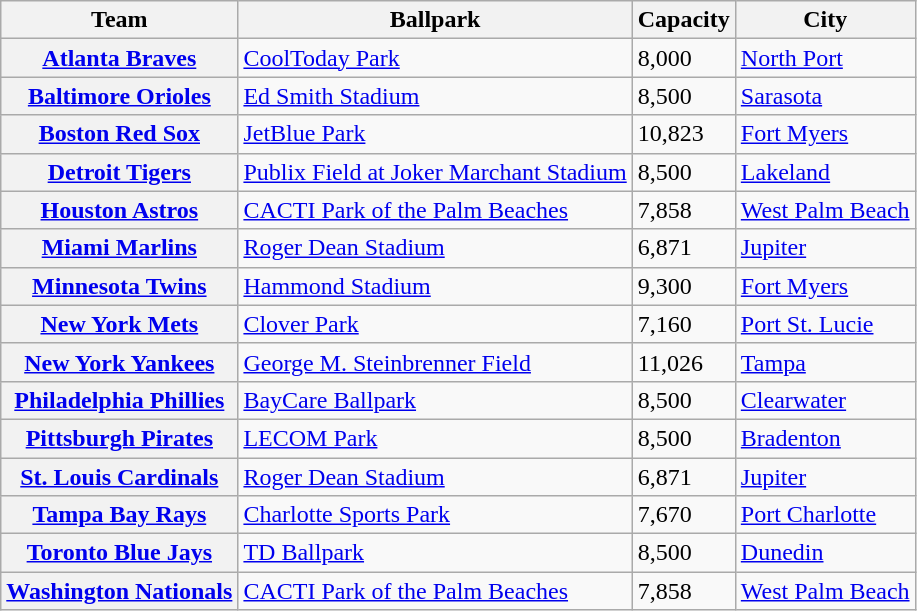<table class = "wikitable sortable plainrowheaders">
<tr>
<th scope="col">Team</th>
<th scope="col">Ballpark</th>
<th scope="col">Capacity</th>
<th scope="col">City</th>
</tr>
<tr>
<th scope="row"><a href='#'>Atlanta Braves</a></th>
<td><a href='#'>CoolToday Park</a></td>
<td>8,000</td>
<td><a href='#'>North Port</a></td>
</tr>
<tr>
<th scope="row"><a href='#'>Baltimore Orioles</a></th>
<td><a href='#'>Ed Smith Stadium</a></td>
<td>8,500</td>
<td><a href='#'>Sarasota</a></td>
</tr>
<tr>
<th scope="row"><a href='#'>Boston Red Sox</a></th>
<td><a href='#'>JetBlue Park</a></td>
<td>10,823</td>
<td><a href='#'>Fort Myers</a></td>
</tr>
<tr>
<th scope="row"><a href='#'>Detroit Tigers</a></th>
<td><a href='#'>Publix Field at Joker Marchant Stadium</a></td>
<td>8,500</td>
<td><a href='#'>Lakeland</a></td>
</tr>
<tr>
<th scope="row"><a href='#'>Houston Astros</a></th>
<td><a href='#'>CACTI Park of the Palm Beaches</a></td>
<td>7,858</td>
<td><a href='#'>West Palm Beach</a></td>
</tr>
<tr>
<th scope="row"><a href='#'>Miami Marlins</a></th>
<td><a href='#'>Roger Dean Stadium</a></td>
<td>6,871</td>
<td><a href='#'>Jupiter</a></td>
</tr>
<tr>
<th scope="row"><a href='#'>Minnesota Twins</a></th>
<td><a href='#'>Hammond Stadium</a></td>
<td>9,300</td>
<td><a href='#'>Fort Myers</a></td>
</tr>
<tr>
<th scope="row"><a href='#'>New York Mets</a></th>
<td><a href='#'>Clover Park</a></td>
<td>7,160</td>
<td><a href='#'>Port St. Lucie</a></td>
</tr>
<tr>
<th scope="row"><a href='#'>New York Yankees</a></th>
<td><a href='#'>George M. Steinbrenner Field</a></td>
<td>11,026</td>
<td><a href='#'>Tampa</a></td>
</tr>
<tr>
<th scope="row"><a href='#'>Philadelphia Phillies</a></th>
<td><a href='#'>BayCare Ballpark</a></td>
<td>8,500</td>
<td><a href='#'>Clearwater</a></td>
</tr>
<tr>
<th scope="row"><a href='#'>Pittsburgh Pirates</a></th>
<td><a href='#'>LECOM Park</a></td>
<td>8,500</td>
<td><a href='#'>Bradenton</a></td>
</tr>
<tr>
<th scope="row"><a href='#'>St. Louis Cardinals</a></th>
<td><a href='#'>Roger Dean Stadium</a></td>
<td>6,871</td>
<td><a href='#'>Jupiter</a></td>
</tr>
<tr>
<th scope="row"><a href='#'>Tampa Bay Rays</a></th>
<td><a href='#'>Charlotte Sports Park</a></td>
<td>7,670</td>
<td><a href='#'>Port Charlotte</a></td>
</tr>
<tr>
<th scope="row"><a href='#'>Toronto Blue Jays</a></th>
<td><a href='#'>TD Ballpark</a></td>
<td>8,500</td>
<td><a href='#'>Dunedin</a></td>
</tr>
<tr>
<th scope="row"><a href='#'>Washington Nationals</a></th>
<td><a href='#'>CACTI Park of the Palm Beaches</a></td>
<td>7,858</td>
<td><a href='#'>West Palm Beach</a></td>
</tr>
</table>
